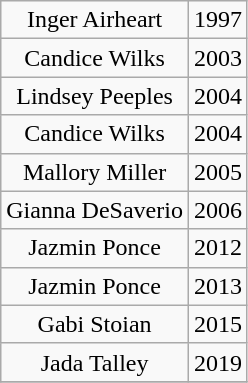<table class="wikitable" style="text-align:center;">
<tr>
<td>Inger Airheart</td>
<td>1997</td>
</tr>
<tr>
<td>Candice Wilks</td>
<td>2003</td>
</tr>
<tr>
<td>Lindsey Peeples</td>
<td>2004</td>
</tr>
<tr>
<td>Candice Wilks</td>
<td>2004</td>
</tr>
<tr>
<td>Mallory Miller</td>
<td>2005</td>
</tr>
<tr>
<td>Gianna DeSaverio</td>
<td>2006</td>
</tr>
<tr>
<td>Jazmin Ponce</td>
<td>2012</td>
</tr>
<tr>
<td>Jazmin Ponce</td>
<td>2013</td>
</tr>
<tr>
<td>Gabi Stoian</td>
<td>2015</td>
</tr>
<tr>
<td>Jada Talley</td>
<td>2019</td>
</tr>
<tr>
</tr>
</table>
